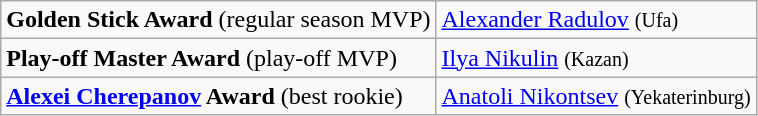<table class="wikitable">
<tr>
<td><strong>Golden Stick Award</strong> (regular season MVP)</td>
<td> <a href='#'>Alexander Radulov</a> <small>(Ufa)</small></td>
</tr>
<tr>
<td><strong>Play-off Master Award</strong> (play-off MVP)</td>
<td> <a href='#'>Ilya Nikulin</a> <small>(Kazan)</small></td>
</tr>
<tr>
<td><strong><a href='#'>Alexei Cherepanov</a> Award</strong> (best rookie)</td>
<td> <a href='#'>Anatoli Nikontsev</a> <small>(Yekaterinburg)</small></td>
</tr>
</table>
